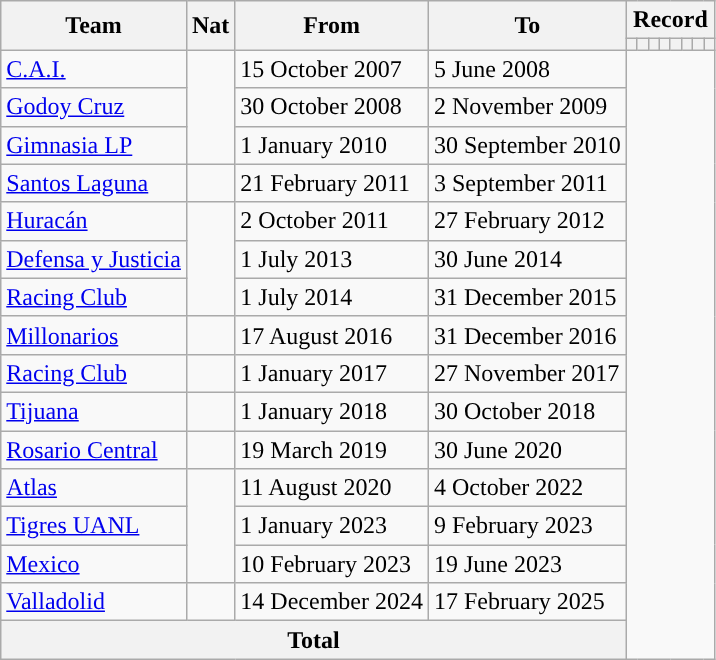<table class="wikitable" style="text-align: center">
<tr>
<th rowspan="2">Team</th>
<th rowspan="2">Nat</th>
<th rowspan="2">From</th>
<th rowspan="2">To</th>
<th colspan="8">Record</th>
</tr>
<tr>
<th></th>
<th></th>
<th></th>
<th></th>
<th></th>
<th></th>
<th></th>
<th></th>
</tr>
<tr>
<td align=left><a href='#'>C.A.I.</a></td>
<td rowspan="3"></td>
<td align=left>15 October 2007</td>
<td align=left>5 June 2008<br></td>
</tr>
<tr>
<td align=left><a href='#'>Godoy Cruz</a></td>
<td align=left>30 October 2008</td>
<td align=left>2 November 2009<br></td>
</tr>
<tr>
<td align=left><a href='#'>Gimnasia LP</a></td>
<td align=left>1 January 2010</td>
<td align=left>30 September 2010<br></td>
</tr>
<tr>
<td align=left><a href='#'>Santos Laguna</a></td>
<td></td>
<td align=left>21 February 2011</td>
<td align=left>3 September 2011<br></td>
</tr>
<tr>
<td align=left><a href='#'>Huracán</a></td>
<td rowspan="3"></td>
<td align=left>2 October 2011</td>
<td align=left>27 February 2012<br></td>
</tr>
<tr>
<td align=left><a href='#'>Defensa y Justicia</a></td>
<td align=left>1 July 2013</td>
<td align=left>30 June 2014<br></td>
</tr>
<tr>
<td align=left><a href='#'>Racing Club</a></td>
<td align=left>1 July 2014</td>
<td align=left>31 December 2015<br></td>
</tr>
<tr>
<td align=left><a href='#'>Millonarios</a></td>
<td></td>
<td align=left>17 August 2016</td>
<td align=left>31 December 2016<br></td>
</tr>
<tr>
<td align=left><a href='#'>Racing Club</a></td>
<td></td>
<td align=left>1 January 2017</td>
<td align=left>27 November 2017<br></td>
</tr>
<tr>
<td align=left><a href='#'>Tijuana</a></td>
<td></td>
<td align=left>1 January 2018</td>
<td align=left>30 October 2018<br></td>
</tr>
<tr>
<td align=left><a href='#'>Rosario Central</a></td>
<td></td>
<td align=left>19 March 2019</td>
<td align=left>30 June 2020<br></td>
</tr>
<tr>
<td align=left><a href='#'>Atlas</a></td>
<td rowspan="3"></td>
<td align=left>11 August 2020</td>
<td align=left>4 October 2022<br></td>
</tr>
<tr>
<td align=left><a href='#'>Tigres UANL</a></td>
<td align=left>1 January 2023</td>
<td align=left>9 February 2023<br></td>
</tr>
<tr>
<td align=left><a href='#'>Mexico</a></td>
<td align=left>10 February 2023</td>
<td align=left>19 June 2023<br></td>
</tr>
<tr>
<td align=left><a href='#'>Valladolid</a></td>
<td></td>
<td align=left>14 December 2024</td>
<td align=left>17 February 2025<br></td>
</tr>
<tr align=center>
<th colspan="4">Total<br></th>
</tr>
</table>
